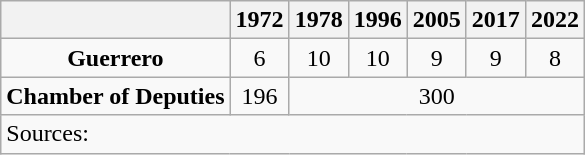<table class="wikitable" style="text-align: center">
<tr>
<th></th>
<th>1972</th>
<th>1978</th>
<th>1996</th>
<th>2005</th>
<th>2017</th>
<th>2022</th>
</tr>
<tr>
<td><strong>Guerrero</strong></td>
<td>6</td>
<td>10</td>
<td>10</td>
<td>9</td>
<td>9</td>
<td>8</td>
</tr>
<tr>
<td><strong>Chamber of Deputies</strong></td>
<td>196</td>
<td colspan=5>300</td>
</tr>
<tr>
<td colspan=7 style="text-align: left">Sources: </td>
</tr>
</table>
